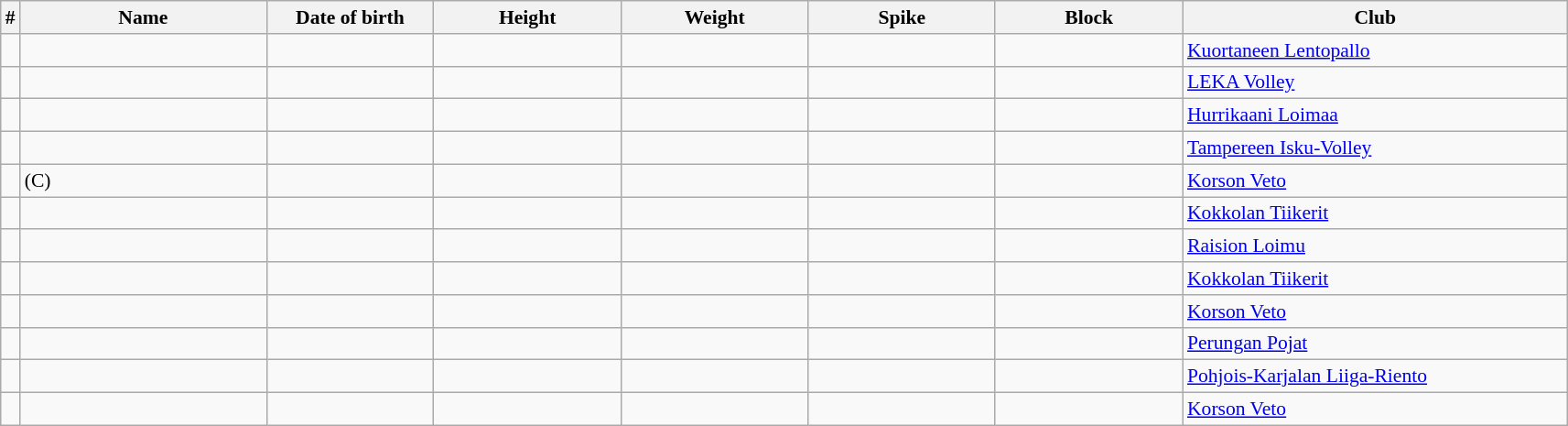<table class="wikitable sortable" style="font-size:90%; text-align:center;">
<tr>
<th>#</th>
<th style="width:12em">Name</th>
<th style="width:8em">Date of birth</th>
<th style="width:9em">Height</th>
<th style="width:9em">Weight</th>
<th style="width:9em">Spike</th>
<th style="width:9em">Block</th>
<th style="width:19em">Club</th>
</tr>
<tr>
<td></td>
<td style="text-align:left;"></td>
<td style="text-align:right;"></td>
<td></td>
<td></td>
<td></td>
<td></td>
<td style="text-align:left;"> <a href='#'>Kuortaneen Lentopallo</a></td>
</tr>
<tr>
<td></td>
<td style="text-align:left;"></td>
<td style="text-align:right;"></td>
<td></td>
<td></td>
<td></td>
<td></td>
<td style="text-align:left;"> <a href='#'>LEKA Volley</a></td>
</tr>
<tr>
<td></td>
<td style="text-align:left;"></td>
<td style="text-align:right;"></td>
<td></td>
<td></td>
<td></td>
<td></td>
<td style="text-align:left;"> <a href='#'>Hurrikaani Loimaa</a></td>
</tr>
<tr>
<td></td>
<td style="text-align:left;"></td>
<td style="text-align:right;"></td>
<td></td>
<td></td>
<td></td>
<td></td>
<td style="text-align:left;"> <a href='#'>Tampereen Isku-Volley</a></td>
</tr>
<tr>
<td></td>
<td style="text-align:left;"> (C)</td>
<td style="text-align:right;"></td>
<td></td>
<td></td>
<td></td>
<td></td>
<td style="text-align:left;"> <a href='#'>Korson Veto</a></td>
</tr>
<tr>
<td></td>
<td style="text-align:left;"></td>
<td style="text-align:right;"></td>
<td></td>
<td></td>
<td></td>
<td></td>
<td style="text-align:left;"> <a href='#'>Kokkolan Tiikerit</a></td>
</tr>
<tr>
<td></td>
<td style="text-align:left;"></td>
<td style="text-align:right;"></td>
<td></td>
<td></td>
<td></td>
<td></td>
<td style="text-align:left;"> <a href='#'>Raision Loimu</a></td>
</tr>
<tr>
<td></td>
<td style="text-align:left;"></td>
<td style="text-align:right;"></td>
<td></td>
<td></td>
<td></td>
<td></td>
<td style="text-align:left;"> <a href='#'>Kokkolan Tiikerit</a></td>
</tr>
<tr>
<td></td>
<td style="text-align:left;"></td>
<td style="text-align:right;"></td>
<td></td>
<td></td>
<td></td>
<td></td>
<td style="text-align:left;"> <a href='#'>Korson Veto</a></td>
</tr>
<tr>
<td></td>
<td style="text-align:left;"></td>
<td style="text-align:right;"></td>
<td></td>
<td></td>
<td></td>
<td></td>
<td style="text-align:left;"> <a href='#'>Perungan Pojat</a></td>
</tr>
<tr>
<td></td>
<td style="text-align:left;"></td>
<td style="text-align:right;"></td>
<td></td>
<td></td>
<td></td>
<td></td>
<td style="text-align:left;"> <a href='#'>Pohjois-Karjalan Liiga-Riento</a></td>
</tr>
<tr>
<td></td>
<td style="text-align:left;"></td>
<td style="text-align:right;"></td>
<td></td>
<td></td>
<td></td>
<td></td>
<td style="text-align:left;"> <a href='#'>Korson Veto</a></td>
</tr>
</table>
